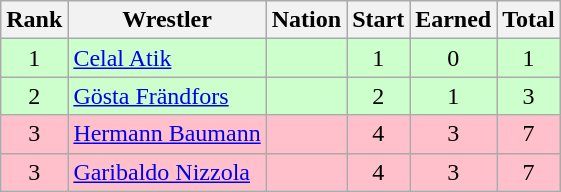<table class="wikitable sortable" style="text-align:center;">
<tr>
<th>Rank</th>
<th>Wrestler</th>
<th>Nation</th>
<th>Start</th>
<th>Earned</th>
<th>Total</th>
</tr>
<tr style="background:#cfc;">
<td>1</td>
<td align=left><a href='#'>Celal Atik</a></td>
<td align=left></td>
<td>1</td>
<td>0</td>
<td>1</td>
</tr>
<tr style="background:#cfc;">
<td>2</td>
<td align=left><a href='#'>Gösta Frändfors</a></td>
<td align=left></td>
<td>2</td>
<td>1</td>
<td>3</td>
</tr>
<tr bgcolor=pink>
<td>3</td>
<td align=left><a href='#'>Hermann Baumann</a></td>
<td align=left></td>
<td>4</td>
<td>3</td>
<td>7</td>
</tr>
<tr bgcolor=pink>
<td>3</td>
<td align=left><a href='#'>Garibaldo Nizzola</a></td>
<td align=left></td>
<td>4</td>
<td>3</td>
<td>7</td>
</tr>
</table>
